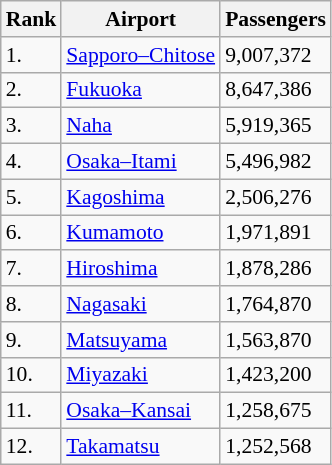<table class="wikitable sortable" style="font-size: 90%" width=align=>
<tr>
<th>Rank</th>
<th>Airport</th>
<th>Passengers</th>
</tr>
<tr>
<td>1.</td>
<td><a href='#'>Sapporo–Chitose</a></td>
<td>9,007,372</td>
</tr>
<tr>
<td>2.</td>
<td><a href='#'>Fukuoka</a></td>
<td>8,647,386</td>
</tr>
<tr>
<td>3.</td>
<td><a href='#'>Naha</a></td>
<td>5,919,365</td>
</tr>
<tr>
<td>4.</td>
<td><a href='#'>Osaka–Itami</a></td>
<td>5,496,982</td>
</tr>
<tr>
<td>5.</td>
<td><a href='#'>Kagoshima</a></td>
<td>2,506,276</td>
</tr>
<tr>
<td>6.</td>
<td><a href='#'>Kumamoto</a></td>
<td>1,971,891</td>
</tr>
<tr>
<td>7.</td>
<td><a href='#'>Hiroshima</a></td>
<td>1,878,286</td>
</tr>
<tr>
<td>8.</td>
<td><a href='#'>Nagasaki</a></td>
<td>1,764,870</td>
</tr>
<tr>
<td>9.</td>
<td><a href='#'>Matsuyama</a></td>
<td>1,563,870</td>
</tr>
<tr>
<td>10.</td>
<td><a href='#'>Miyazaki</a></td>
<td>1,423,200</td>
</tr>
<tr>
<td>11.</td>
<td><a href='#'>Osaka–Kansai</a></td>
<td>1,258,675</td>
</tr>
<tr>
<td>12.</td>
<td><a href='#'>Takamatsu</a></td>
<td>1,252,568</td>
</tr>
</table>
